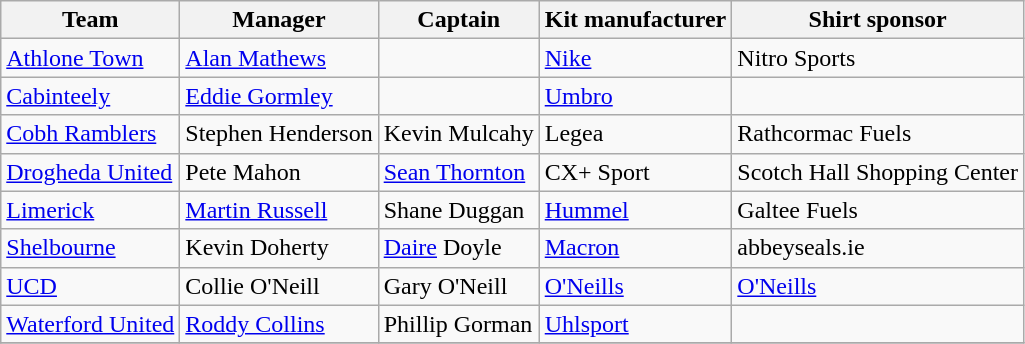<table class="wikitable sortable" style="text-align: left;">
<tr>
<th>Team</th>
<th>Manager</th>
<th>Captain</th>
<th>Kit manufacturer</th>
<th>Shirt sponsor</th>
</tr>
<tr>
<td><a href='#'>Athlone Town</a></td>
<td> <a href='#'>Alan Mathews</a></td>
<td></td>
<td><a href='#'>Nike</a></td>
<td>Nitro Sports</td>
</tr>
<tr>
<td><a href='#'>Cabinteely</a></td>
<td> <a href='#'>Eddie Gormley</a></td>
<td></td>
<td><a href='#'>Umbro</a></td>
<td></td>
</tr>
<tr>
<td><a href='#'>Cobh Ramblers</a></td>
<td> Stephen Henderson</td>
<td> Kevin Mulcahy</td>
<td>Legea</td>
<td>Rathcormac Fuels</td>
</tr>
<tr>
<td><a href='#'>Drogheda United</a></td>
<td> Pete Mahon</td>
<td> <a href='#'>Sean Thornton</a></td>
<td>CX+ Sport</td>
<td>Scotch Hall Shopping Center</td>
</tr>
<tr>
<td><a href='#'>Limerick</a></td>
<td> <a href='#'>Martin Russell</a></td>
<td> Shane Duggan</td>
<td><a href='#'>Hummel</a></td>
<td>Galtee Fuels</td>
</tr>
<tr>
<td><a href='#'>Shelbourne</a></td>
<td> Kevin Doherty</td>
<td><a href='#'>Daire</a> Doyle</td>
<td><a href='#'>Macron</a></td>
<td>abbeyseals.ie</td>
</tr>
<tr>
<td><a href='#'>UCD</a></td>
<td> Collie O'Neill</td>
<td> Gary O'Neill</td>
<td><a href='#'>O'Neills</a></td>
<td><a href='#'>O'Neills</a></td>
</tr>
<tr>
<td><a href='#'>Waterford United</a></td>
<td> <a href='#'>Roddy Collins</a></td>
<td> Phillip Gorman</td>
<td><a href='#'>Uhlsport</a></td>
<td></td>
</tr>
<tr>
</tr>
</table>
